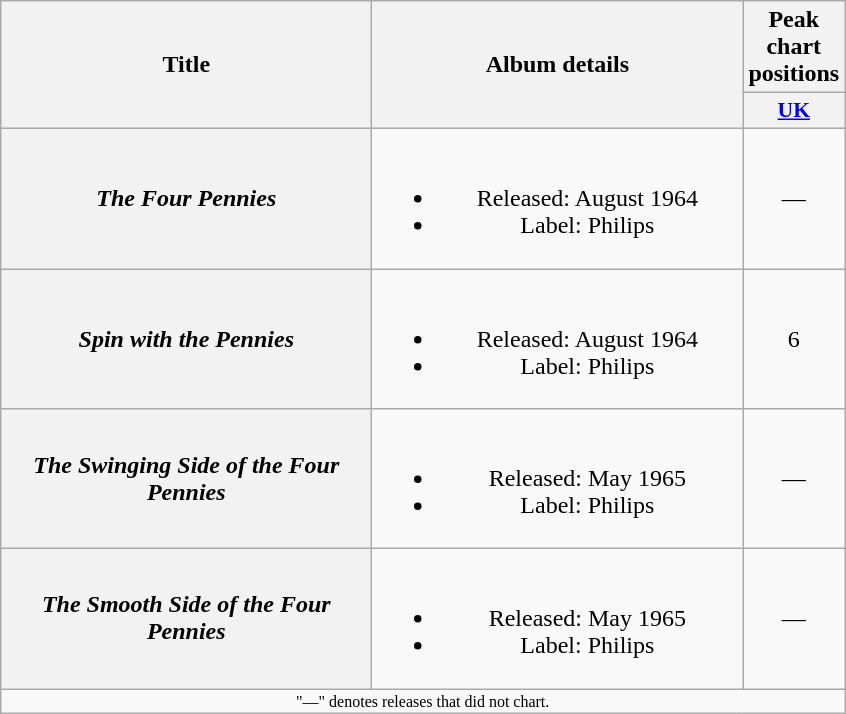<table class="wikitable plainrowheaders" style="text-align:center;">
<tr>
<th rowspan="2" scope="col" style="width:15em;">Title</th>
<th rowspan="2" scope="col" style="width:15em;">Album details</th>
<th>Peak chart positions</th>
</tr>
<tr>
<th scope="col" style="width:2em;font-size:90%;"><a href='#'>UK</a><br></th>
</tr>
<tr>
<th scope="row"><em>The Four Pennies</em></th>
<td><br><ul><li>Released: August 1964</li><li>Label: Philips</li></ul></td>
<td>—</td>
</tr>
<tr>
<th scope="row"><em>Spin with the Pennies</em></th>
<td><br><ul><li>Released: August 1964</li><li>Label: Philips</li></ul></td>
<td>6</td>
</tr>
<tr>
<th scope="row"><em>The Swinging Side of the Four Pennies</em></th>
<td><br><ul><li>Released: May 1965</li><li>Label: Philips</li></ul></td>
<td>—</td>
</tr>
<tr>
<th scope="row"><em>The Smooth Side of the Four Pennies</em></th>
<td><br><ul><li>Released: May 1965</li><li>Label: Philips</li></ul></td>
<td>—</td>
</tr>
<tr>
<td colspan="3" style="font-size:8pt">"—" denotes releases that did not chart.</td>
</tr>
</table>
